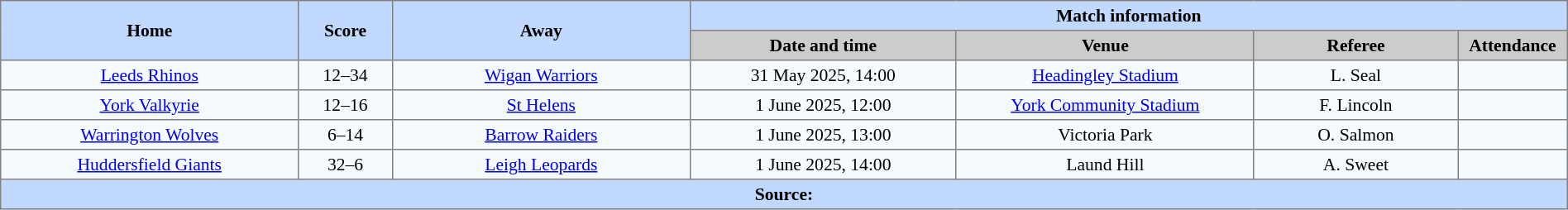<table border=1 style="border-collapse:collapse; font-size:90%; text-align:center;" cellpadding=3 cellspacing=0 width=100%>
<tr bgcolor=#C1D8FF>
<th scope="col" rowspan=2 width=19%>Home</th>
<th scope="col" rowspan=2 width=6%>Score</th>
<th scope="col" rowspan=2 width=19%>Away</th>
<th colspan=4>Match information</th>
</tr>
<tr style="background:#CCCCCC;">
<th scope="col" width=17%>Date and time</th>
<th scope="col" width=19%>Venue</th>
<th scope="col" width=13%>Referee</th>
<th scope="col" width=7%>Attendance</th>
</tr>
<tr bgcolor=#F5FAFF>
<td> <a href='#'>Leeds Rhinos</a></td>
<td>12–34</td>
<td> <a href='#'>Wigan Warriors</a></td>
<td>31 May 2025, 14:00</td>
<td><a href='#'>Headingley Stadium</a></td>
<td>L. Seal</td>
<td></td>
</tr>
<tr bgcolor=#F5FAFF>
<td> <a href='#'>York Valkyrie</a></td>
<td>12–16</td>
<td> <a href='#'>St Helens</a></td>
<td>1 June 2025, 12:00</td>
<td><a href='#'>York Community Stadium</a></td>
<td>F. Lincoln</td>
<td></td>
</tr>
<tr bgcolor=#F5FAFF>
<td> <a href='#'>Warrington Wolves</a></td>
<td>6–14</td>
<td> <a href='#'>Barrow Raiders</a></td>
<td>1 June 2025, 13:00</td>
<td>Victoria Park</td>
<td>O. Salmon</td>
<td></td>
</tr>
<tr bgcolor=#F5FAFF>
<td> <a href='#'>Huddersfield Giants</a></td>
<td>32–6</td>
<td> <a href='#'>Leigh Leopards</a></td>
<td>1 June 2025, 14:00</td>
<td>Laund Hill</td>
<td>A. Sweet</td>
<td></td>
</tr>
<tr style="background:#c1d8ff;">
<th colspan=7>Source:</th>
</tr>
</table>
